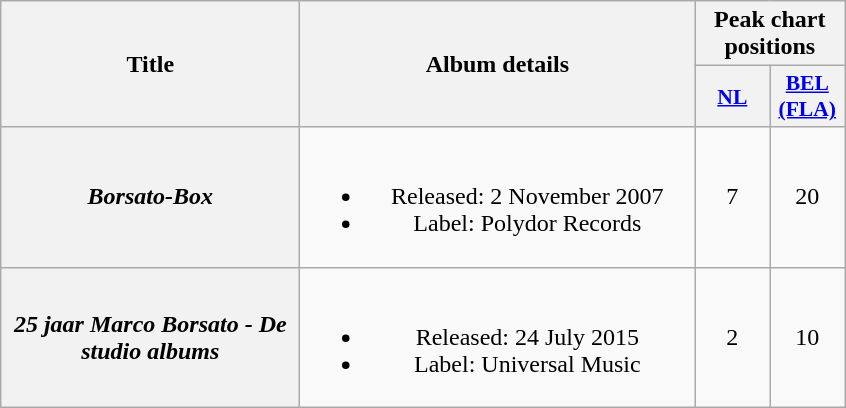<table class="wikitable plainrowheaders" style="text-align:center;" border="1">
<tr>
<th scope="col" rowspan="2" style="width:12em;">Title</th>
<th scope="col" rowspan="2" style="width:16em;">Album details</th>
<th scope="col" colspan="2">Peak chart positions</th>
</tr>
<tr>
<th scope="col" style="width:3em;font-size:90%;"><a href='#'>NL</a><br></th>
<th scope="col" style="width:3em;font-size:90%;"><a href='#'>BEL<br>(FLA)</a><br></th>
</tr>
<tr>
<th scope="row"><em>Borsato-Box</em></th>
<td><br><ul><li>Released: 2 November 2007</li><li>Label: Polydor Records</li></ul></td>
<td>7</td>
<td>20</td>
</tr>
<tr>
<th scope="row"><em>25 jaar Marco Borsato - De studio albums</em></th>
<td><br><ul><li>Released: 24 July 2015</li><li>Label: Universal Music</li></ul></td>
<td>2</td>
<td>10</td>
</tr>
</table>
